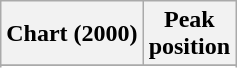<table class="wikitable sortable plainrowheaders" style="text-align:center">
<tr>
<th scope="col">Chart (2000)</th>
<th scope="col">Peak<br>position</th>
</tr>
<tr>
</tr>
<tr>
</tr>
</table>
